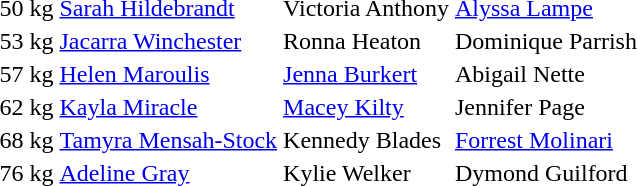<table>
<tr>
<td rowspan=1>50 kg</td>
<td rowspan=1> <a href='#'>Sarah Hildebrandt</a></td>
<td rowspan=1> Victoria Anthony</td>
<td> <a href='#'>Alyssa Lampe</a></td>
</tr>
<tr>
<td rowspan=1>53 kg</td>
<td rowspan=1> <a href='#'>Jacarra Winchester</a></td>
<td rowspan=1> Ronna Heaton</td>
<td> Dominique Parrish</td>
</tr>
<tr>
<td rowspan=1>57 kg</td>
<td rowspan=1> <a href='#'>Helen Maroulis</a></td>
<td rowspan=1> <a href='#'>Jenna Burkert</a></td>
<td> Abigail Nette</td>
</tr>
<tr>
<td rowspan=1>62 kg</td>
<td rowspan=1> <a href='#'>Kayla Miracle</a></td>
<td rowspan=1> <a href='#'>Macey Kilty</a></td>
<td> Jennifer Page</td>
</tr>
<tr>
<td rowspan=1>68 kg</td>
<td rowspan=1> <a href='#'>Tamyra Mensah-Stock</a></td>
<td rowspan=1> Kennedy Blades</td>
<td> <a href='#'>Forrest Molinari</a></td>
</tr>
<tr>
<td rowspan=1>76 kg</td>
<td rowspan=1> <a href='#'>Adeline Gray</a></td>
<td rowspan=1> Kylie Welker</td>
<td> Dymond Guilford</td>
</tr>
</table>
